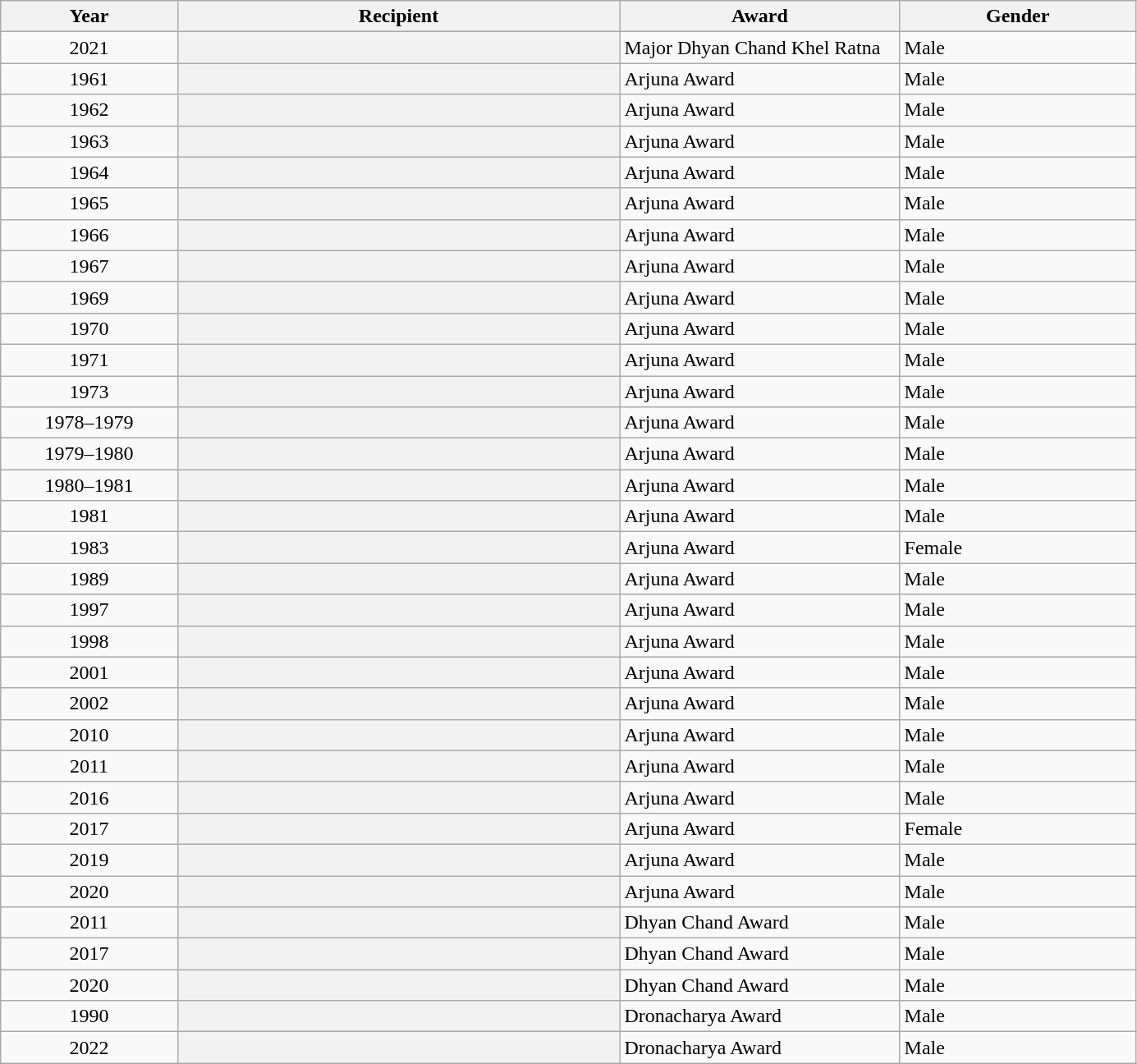<table class="wikitable plainrowheaders sortable" style="width:73%">
<tr>
<th scope="col" style="width:12%">Year</th>
<th scope="col" style="width:30%">Recipient</th>
<th scope="col" style="width:19%">Award</th>
<th scope="col" style="width:16%">Gender</th>
</tr>
<tr>
<td style="text-align:center;">2021</td>
<th scope="row"></th>
<td>Major Dhyan Chand Khel Ratna</td>
<td>Male</td>
</tr>
<tr>
<td style="text-align:center;">1961</td>
<th scope="row"></th>
<td>Arjuna Award</td>
<td>Male</td>
</tr>
<tr>
<td style="text-align:center;">1962</td>
<th scope="row"></th>
<td>Arjuna Award</td>
<td>Male</td>
</tr>
<tr>
<td style="text-align:center;">1963</td>
<th scope="row"></th>
<td>Arjuna Award</td>
<td>Male</td>
</tr>
<tr>
<td style="text-align:center;">1964</td>
<th scope="row"></th>
<td>Arjuna Award</td>
<td>Male</td>
</tr>
<tr>
<td style="text-align:center;">1965</td>
<th scope="row"></th>
<td>Arjuna Award</td>
<td>Male</td>
</tr>
<tr>
<td style="text-align:center;">1966</td>
<th scope="row"></th>
<td>Arjuna Award</td>
<td>Male</td>
</tr>
<tr>
<td style="text-align:center;">1967</td>
<th scope="row"></th>
<td>Arjuna Award</td>
<td>Male</td>
</tr>
<tr>
<td style="text-align:center;">1969</td>
<th scope="row"></th>
<td>Arjuna Award</td>
<td>Male</td>
</tr>
<tr>
<td style="text-align:center;">1970</td>
<th scope="row"></th>
<td>Arjuna Award</td>
<td>Male</td>
</tr>
<tr>
<td style="text-align:center;">1971</td>
<th scope="row"></th>
<td>Arjuna Award</td>
<td>Male</td>
</tr>
<tr>
<td style="text-align:center;">1973</td>
<th scope="row"></th>
<td>Arjuna Award</td>
<td>Male</td>
</tr>
<tr>
<td style="text-align:center;">1978–1979</td>
<th scope="row"></th>
<td>Arjuna Award</td>
<td>Male</td>
</tr>
<tr>
<td style="text-align:center;">1979–1980</td>
<th scope="row"></th>
<td>Arjuna Award</td>
<td>Male</td>
</tr>
<tr>
<td style="text-align:center;">1980–1981</td>
<th scope="row"></th>
<td>Arjuna Award</td>
<td>Male</td>
</tr>
<tr>
<td style="text-align:center;">1981</td>
<th scope="row"></th>
<td>Arjuna Award</td>
<td>Male</td>
</tr>
<tr>
<td style="text-align:center;">1983</td>
<th scope="row"></th>
<td>Arjuna Award</td>
<td>Female</td>
</tr>
<tr>
<td style="text-align:center;">1989</td>
<th scope="row"></th>
<td>Arjuna Award</td>
<td>Male</td>
</tr>
<tr>
<td style="text-align:center;">1997</td>
<th scope="row"></th>
<td>Arjuna Award</td>
<td>Male</td>
</tr>
<tr>
<td style="text-align:center;">1998</td>
<th scope="row"></th>
<td>Arjuna Award</td>
<td>Male</td>
</tr>
<tr>
<td style="text-align:center;">2001</td>
<th scope="row"></th>
<td>Arjuna Award</td>
<td>Male</td>
</tr>
<tr>
<td style="text-align:center;">2002</td>
<th scope="row"></th>
<td>Arjuna Award</td>
<td>Male</td>
</tr>
<tr>
<td style="text-align:center;">2010</td>
<th scope="row"></th>
<td>Arjuna Award</td>
<td>Male</td>
</tr>
<tr>
<td style="text-align:center;">2011</td>
<th scope="row"></th>
<td>Arjuna Award</td>
<td>Male</td>
</tr>
<tr>
<td style="text-align:center;">2016</td>
<th scope="row"></th>
<td>Arjuna Award</td>
<td>Male</td>
</tr>
<tr>
<td style="text-align:center;">2017</td>
<th scope="row"></th>
<td>Arjuna Award</td>
<td>Female</td>
</tr>
<tr>
<td style="text-align:center;">2019</td>
<th scope="row"></th>
<td>Arjuna Award</td>
<td>Male</td>
</tr>
<tr>
<td style="text-align:center;">2020</td>
<th scope="row"></th>
<td>Arjuna Award</td>
<td>Male</td>
</tr>
<tr>
<td style="text-align:center;">2011</td>
<th scope="row"></th>
<td>Dhyan Chand Award</td>
<td>Male</td>
</tr>
<tr>
<td style="text-align:center;">2017</td>
<th scope="row"></th>
<td>Dhyan Chand Award</td>
<td>Male</td>
</tr>
<tr>
<td style="text-align:center;">2020</td>
<th scope="row"></th>
<td>Dhyan Chand Award</td>
<td>Male</td>
</tr>
<tr>
<td style="text-align:center;">1990</td>
<th scope="row"></th>
<td>Dronacharya Award</td>
<td>Male</td>
</tr>
<tr>
<td style="text-align:center;">2022</td>
<th scope="row"></th>
<td>Dronacharya Award</td>
<td>Male</td>
</tr>
</table>
